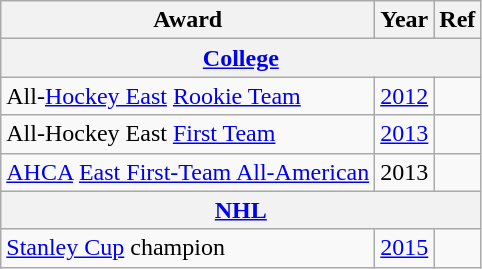<table class="wikitable">
<tr>
<th>Award</th>
<th>Year</th>
<th>Ref</th>
</tr>
<tr>
<th colspan="3"><a href='#'>College</a></th>
</tr>
<tr>
<td>All-<a href='#'>Hockey East</a> <a href='#'>Rookie Team</a></td>
<td><a href='#'>2012</a></td>
<td></td>
</tr>
<tr>
<td>All-Hockey East <a href='#'>First Team</a></td>
<td><a href='#'>2013</a></td>
<td></td>
</tr>
<tr>
<td><a href='#'>AHCA</a> <a href='#'>East First-Team All-American</a></td>
<td>2013</td>
<td></td>
</tr>
<tr>
<th colspan="3"><a href='#'>NHL</a></th>
</tr>
<tr>
<td><a href='#'>Stanley Cup</a> champion</td>
<td><a href='#'>2015</a></td>
<td></td>
</tr>
</table>
